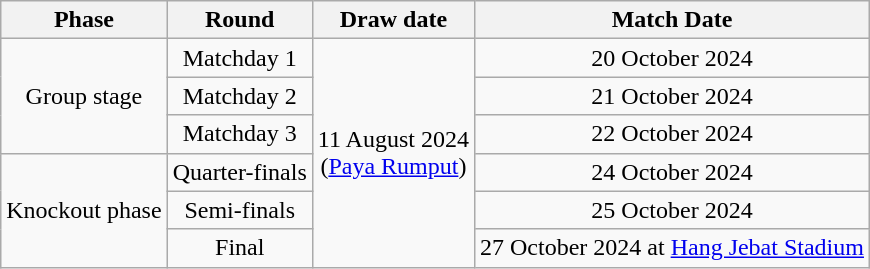<table class="wikitable" style="text-align:center">
<tr>
<th>Phase</th>
<th>Round</th>
<th>Draw date</th>
<th>Match Date</th>
</tr>
<tr>
<td rowspan=3>Group stage</td>
<td>Matchday 1</td>
<td rowspan=6>11 August 2024<br>(<a href='#'>Paya Rumput</a>)</td>
<td colspan=2>20 October 2024</td>
</tr>
<tr>
<td>Matchday 2</td>
<td colspan=2>21 October 2024</td>
</tr>
<tr>
<td>Matchday 3</td>
<td colspan=2>22 October 2024</td>
</tr>
<tr>
<td rowspan=3>Knockout phase</td>
<td>Quarter-finals</td>
<td>24 October 2024</td>
</tr>
<tr>
<td>Semi-finals</td>
<td>25 October 2024</td>
</tr>
<tr>
<td>Final</td>
<td colspan=2>27 October 2024 at <a href='#'>Hang Jebat Stadium</a></td>
</tr>
</table>
